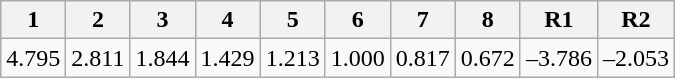<table class=wikitable>
<tr>
<th>1</th>
<th>2</th>
<th>3</th>
<th>4</th>
<th>5</th>
<th>6</th>
<th>7</th>
<th>8</th>
<th>R1</th>
<th>R2</th>
</tr>
<tr>
<td>4.795</td>
<td>2.811</td>
<td>1.844</td>
<td>1.429</td>
<td>1.213</td>
<td>1.000</td>
<td>0.817</td>
<td>0.672</td>
<td>–3.786</td>
<td>–2.053</td>
</tr>
</table>
